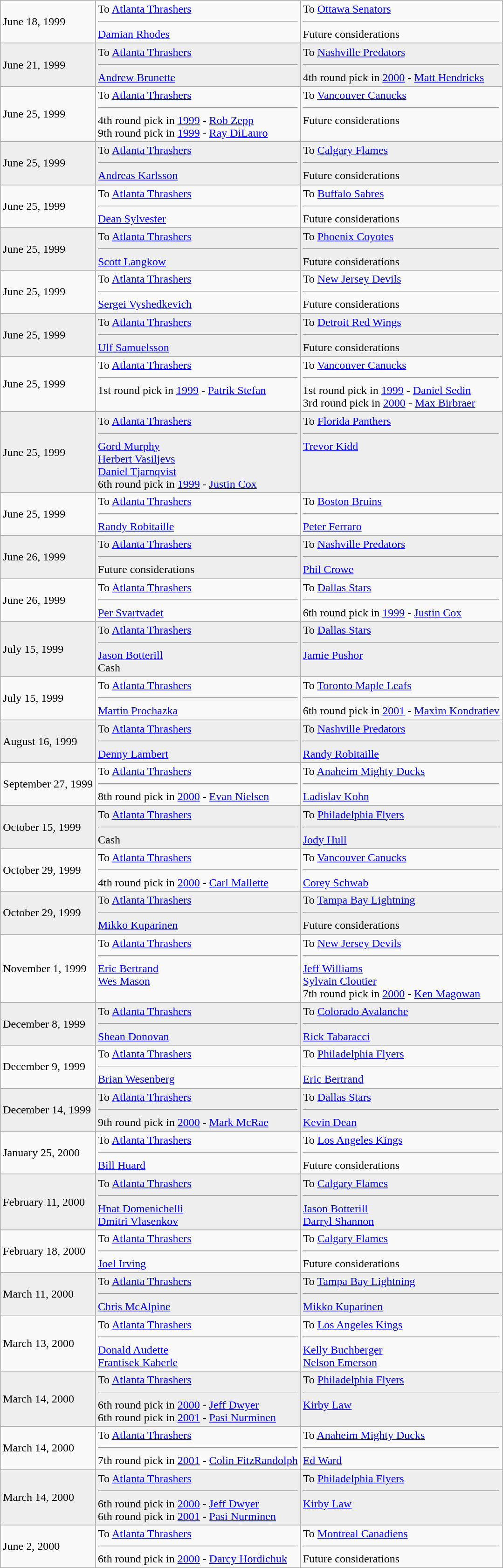<table class="wikitable">
<tr>
<td>June 18, 1999</td>
<td valign="top">To <a href='#'>Atlanta Thrashers</a><hr><a href='#'>Damian Rhodes</a></td>
<td valign="top">To <a href='#'>Ottawa Senators</a><hr>Future considerations</td>
</tr>
<tr style="background:#eee;">
<td>June 21, 1999</td>
<td valign="top">To <a href='#'>Atlanta Thrashers</a><hr><a href='#'>Andrew Brunette</a></td>
<td valign="top">To <a href='#'>Nashville Predators</a><hr>4th round pick in <a href='#'>2000</a> - <a href='#'>Matt Hendricks</a></td>
</tr>
<tr>
<td>June 25, 1999</td>
<td valign="top">To <a href='#'>Atlanta Thrashers</a><hr>4th round pick in <a href='#'>1999</a> - <a href='#'>Rob Zepp</a> <br> 9th round pick in <a href='#'>1999</a> - <a href='#'>Ray DiLauro</a></td>
<td valign="top">To <a href='#'>Vancouver Canucks</a><hr>Future considerations</td>
</tr>
<tr style="background:#eee;">
<td>June 25, 1999</td>
<td valign="top">To <a href='#'>Atlanta Thrashers</a><hr><a href='#'>Andreas Karlsson</a></td>
<td valign="top">To <a href='#'>Calgary Flames</a><hr>Future considerations</td>
</tr>
<tr>
<td>June 25, 1999</td>
<td valign="top">To <a href='#'>Atlanta Thrashers</a><hr><a href='#'>Dean Sylvester</a></td>
<td valign="top">To <a href='#'>Buffalo Sabres</a><hr>Future considerations</td>
</tr>
<tr style="background:#eee;">
<td>June 25, 1999</td>
<td valign="top">To <a href='#'>Atlanta Thrashers</a><hr><a href='#'>Scott Langkow</a></td>
<td valign="top">To <a href='#'>Phoenix Coyotes</a><hr>Future considerations</td>
</tr>
<tr>
<td>June 25, 1999</td>
<td valign="top">To <a href='#'>Atlanta Thrashers</a><hr><a href='#'>Sergei Vyshedkevich</a></td>
<td valign="top">To <a href='#'>New Jersey Devils</a><hr>Future considerations</td>
</tr>
<tr style="background:#eee;">
<td>June 25, 1999</td>
<td valign="top">To <a href='#'>Atlanta Thrashers</a><hr><a href='#'>Ulf Samuelsson</a></td>
<td valign="top">To <a href='#'>Detroit Red Wings</a><hr>Future considerations</td>
</tr>
<tr>
<td>June 25, 1999</td>
<td valign="top">To <a href='#'>Atlanta Thrashers</a><hr>1st round pick in <a href='#'>1999</a> - <a href='#'>Patrik Stefan</a></td>
<td valign="top">To <a href='#'>Vancouver Canucks</a><hr>1st round pick in <a href='#'>1999</a> - <a href='#'>Daniel Sedin</a> <br> 3rd round pick in <a href='#'>2000</a> - <a href='#'>Max Birbraer</a></td>
</tr>
<tr style="background:#eee;">
<td>June 25, 1999</td>
<td valign="top">To <a href='#'>Atlanta Thrashers</a><hr><a href='#'>Gord Murphy</a> <br> <a href='#'>Herbert Vasiljevs</a> <br> <a href='#'>Daniel Tjarnqvist</a> <br> 6th round pick in <a href='#'>1999</a> - <a href='#'>Justin Cox</a></td>
<td valign="top">To <a href='#'>Florida Panthers</a><hr><a href='#'>Trevor Kidd</a></td>
</tr>
<tr>
<td>June 25, 1999</td>
<td valign="top">To <a href='#'>Atlanta Thrashers</a><hr><a href='#'>Randy Robitaille</a></td>
<td valign="top">To <a href='#'>Boston Bruins</a><hr><a href='#'>Peter Ferraro</a></td>
</tr>
<tr style="background:#eee;">
<td>June 26, 1999</td>
<td valign="top">To <a href='#'>Atlanta Thrashers</a><hr>Future considerations</td>
<td valign="top">To <a href='#'>Nashville Predators</a><hr><a href='#'>Phil Crowe</a></td>
</tr>
<tr>
<td>June 26, 1999</td>
<td valign="top">To <a href='#'>Atlanta Thrashers</a><hr><a href='#'>Per Svartvadet</a></td>
<td valign="top">To <a href='#'>Dallas Stars</a><hr>6th round pick in <a href='#'>1999</a> - <a href='#'>Justin Cox</a></td>
</tr>
<tr style="background:#eee;">
<td>July 15, 1999</td>
<td valign="top">To <a href='#'>Atlanta Thrashers</a><hr><a href='#'>Jason Botterill</a> <br> Cash</td>
<td valign="top">To <a href='#'>Dallas Stars</a><hr><a href='#'>Jamie Pushor</a></td>
</tr>
<tr>
<td>July 15, 1999</td>
<td valign="top">To <a href='#'>Atlanta Thrashers</a><hr><a href='#'>Martin Prochazka</a></td>
<td valign="top">To <a href='#'>Toronto Maple Leafs</a><hr>6th round pick in <a href='#'>2001</a> - <a href='#'>Maxim Kondratiev</a></td>
</tr>
<tr style="background:#eee;">
<td>August 16, 1999</td>
<td valign="top">To <a href='#'>Atlanta Thrashers</a><hr><a href='#'>Denny Lambert</a></td>
<td valign="top">To <a href='#'>Nashville Predators</a><hr><a href='#'>Randy Robitaille</a></td>
</tr>
<tr>
<td>September 27, 1999</td>
<td valign="top">To <a href='#'>Atlanta Thrashers</a><hr>8th round pick in <a href='#'>2000</a> - <a href='#'>Evan Nielsen</a></td>
<td valign="top">To <a href='#'>Anaheim Mighty Ducks</a><hr><a href='#'>Ladislav Kohn</a></td>
</tr>
<tr style="background:#eee;">
<td>October 15, 1999</td>
<td valign="top">To <a href='#'>Atlanta Thrashers</a><hr>Cash</td>
<td valign="top">To <a href='#'>Philadelphia Flyers</a><hr><a href='#'>Jody Hull</a></td>
</tr>
<tr>
<td>October 29, 1999</td>
<td valign="top">To <a href='#'>Atlanta Thrashers</a><hr>4th round pick in <a href='#'>2000</a> - <a href='#'>Carl Mallette</a></td>
<td valign="top">To <a href='#'>Vancouver Canucks</a><hr><a href='#'>Corey Schwab</a></td>
</tr>
<tr style="background:#eee;">
<td>October 29, 1999</td>
<td valign="top">To <a href='#'>Atlanta Thrashers</a><hr><a href='#'>Mikko Kuparinen</a></td>
<td valign="top">To <a href='#'>Tampa Bay Lightning</a><hr>Future considerations</td>
</tr>
<tr>
<td>November 1, 1999</td>
<td valign="top">To <a href='#'>Atlanta Thrashers</a><hr><a href='#'>Eric Bertrand</a> <br> <a href='#'>Wes Mason</a></td>
<td valign="top">To <a href='#'>New Jersey Devils</a><hr><a href='#'>Jeff Williams</a> <br> <a href='#'>Sylvain Cloutier</a> <br> 7th round pick in <a href='#'>2000</a> - <a href='#'>Ken Magowan</a></td>
</tr>
<tr style="background:#eee;">
<td>December 8, 1999</td>
<td valign="top">To <a href='#'>Atlanta Thrashers</a><hr><a href='#'>Shean Donovan</a></td>
<td valign="top">To <a href='#'>Colorado Avalanche</a><hr><a href='#'>Rick Tabaracci</a></td>
</tr>
<tr>
<td>December 9, 1999</td>
<td valign="top">To <a href='#'>Atlanta Thrashers</a><hr><a href='#'>Brian Wesenberg</a></td>
<td valign="top">To <a href='#'>Philadelphia Flyers</a><hr><a href='#'>Eric Bertrand</a></td>
</tr>
<tr style="background:#eee;">
<td>December 14, 1999</td>
<td valign="top">To <a href='#'>Atlanta Thrashers</a><hr>9th round pick in <a href='#'>2000</a> - <a href='#'>Mark McRae</a></td>
<td valign="top">To <a href='#'>Dallas Stars</a><hr><a href='#'>Kevin Dean</a></td>
</tr>
<tr>
<td>January 25, 2000</td>
<td valign="top">To <a href='#'>Atlanta Thrashers</a><hr><a href='#'>Bill Huard</a></td>
<td valign="top">To <a href='#'>Los Angeles Kings</a><hr>Future considerations</td>
</tr>
<tr style="background:#eee;">
<td>February 11, 2000</td>
<td valign="top">To <a href='#'>Atlanta Thrashers</a><hr><a href='#'>Hnat Domenichelli</a> <br> <a href='#'>Dmitri Vlasenkov</a></td>
<td valign="top">To <a href='#'>Calgary Flames</a><hr><a href='#'>Jason Botterill</a> <br> <a href='#'>Darryl Shannon</a></td>
</tr>
<tr>
<td>February 18, 2000</td>
<td valign="top">To <a href='#'>Atlanta Thrashers</a><hr><a href='#'>Joel Irving</a></td>
<td valign="top">To <a href='#'>Calgary Flames</a><hr>Future considerations</td>
</tr>
<tr style="background:#eee;">
<td>March 11, 2000</td>
<td valign="top">To <a href='#'>Atlanta Thrashers</a><hr><a href='#'>Chris McAlpine</a></td>
<td valign="top">To <a href='#'>Tampa Bay Lightning</a><hr><a href='#'>Mikko Kuparinen</a></td>
</tr>
<tr>
<td>March 13, 2000</td>
<td valign="top">To <a href='#'>Atlanta Thrashers</a><hr><a href='#'>Donald Audette</a> <br> <a href='#'>Frantisek Kaberle</a></td>
<td valign="top">To <a href='#'>Los Angeles Kings</a><hr><a href='#'>Kelly Buchberger</a> <br> <a href='#'>Nelson Emerson</a></td>
</tr>
<tr style="background:#eee;">
<td>March 14, 2000</td>
<td valign="top">To <a href='#'>Atlanta Thrashers</a><hr>6th round pick in <a href='#'>2000</a> - <a href='#'>Jeff Dwyer</a> <br> 6th round pick in <a href='#'>2001</a> - <a href='#'>Pasi Nurminen</a></td>
<td valign="top">To <a href='#'>Philadelphia Flyers</a><hr><a href='#'>Kirby Law</a></td>
</tr>
<tr>
<td>March 14, 2000</td>
<td valign="top">To <a href='#'>Atlanta Thrashers</a><hr>7th round pick in <a href='#'>2001</a> - <a href='#'>Colin FitzRandolph</a></td>
<td valign="top">To <a href='#'>Anaheim Mighty Ducks</a><hr><a href='#'>Ed Ward</a></td>
</tr>
<tr style="background:#eee;">
<td>March 14, 2000</td>
<td valign="top">To <a href='#'>Atlanta Thrashers</a><hr>6th round pick in <a href='#'>2000</a> - <a href='#'>Jeff Dwyer</a> <br> 6th round pick in <a href='#'>2001</a> - <a href='#'>Pasi Nurminen</a></td>
<td valign="top">To <a href='#'>Philadelphia Flyers</a><hr><a href='#'>Kirby Law</a></td>
</tr>
<tr>
<td>June 2, 2000</td>
<td valign="top">To <a href='#'>Atlanta Thrashers</a><hr>6th round pick in <a href='#'>2000</a> - <a href='#'>Darcy Hordichuk</a></td>
<td valign="top">To <a href='#'>Montreal Canadiens</a><hr>Future considerations</td>
</tr>
</table>
